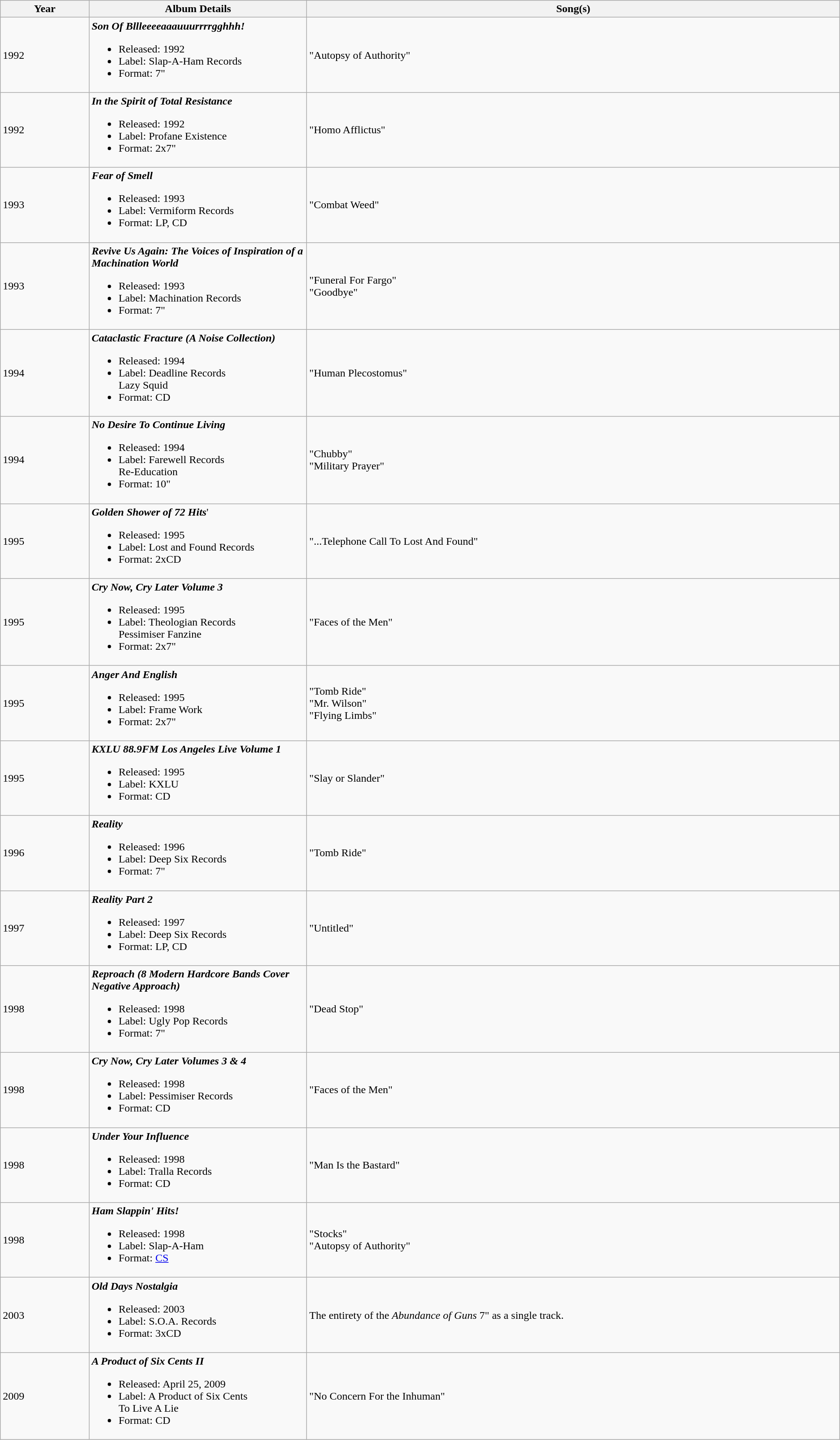<table class ="wikitable">
<tr>
<th style="width: 5%">Year</th>
<th style="width:10%">Album Details</th>
<th style="width:30%">Song(s)</th>
</tr>
<tr>
<td>1992</td>
<td><strong><em>Son Of Bllleeeeaaauuurrrrgghhh!</em></strong><br><ul><li>Released: 1992</li><li>Label: Slap-A-Ham Records</li><li>Format: 7"</li></ul></td>
<td>"Autopsy of Authority"</td>
</tr>
<tr>
<td>1992</td>
<td><strong><em>In the Spirit of Total Resistance</em></strong><br><ul><li>Released: 1992</li><li>Label: Profane Existence</li><li>Format: 2x7"</li></ul></td>
<td>"Homo Afflictus"</td>
</tr>
<tr>
<td>1993</td>
<td><strong><em>Fear of Smell</em></strong><br><ul><li>Released: 1993</li><li>Label: Vermiform Records</li><li>Format: LP, CD</li></ul></td>
<td>"Combat Weed"</td>
</tr>
<tr>
<td>1993</td>
<td><strong><em>Revive Us Again: The Voices of Inspiration of a Machination World</em></strong><br><ul><li>Released: 1993</li><li>Label: Machination Records</li><li>Format: 7"</li></ul></td>
<td>"Funeral For Fargo" <br> "Goodbye"</td>
</tr>
<tr>
<td>1994</td>
<td><strong><em>Cataclastic Fracture (A Noise Collection)</em></strong><br><ul><li>Released: 1994</li><li>Label: Deadline Records<br>Lazy Squid</li><li>Format: CD</li></ul></td>
<td>"Human Plecostomus"</td>
</tr>
<tr>
<td>1994</td>
<td><strong><em>No Desire To Continue Living</em></strong><br><ul><li>Released: 1994</li><li>Label: Farewell Records<br>Re-Education</li><li>Format: 10"</li></ul></td>
<td>"Chubby"<br>"Military Prayer"</td>
</tr>
<tr>
<td>1995</td>
<td><strong><em>Golden Shower of 72 Hits</em></strong>'<br><ul><li>Released: 1995</li><li>Label: Lost and Found Records</li><li>Format: 2xCD</li></ul></td>
<td>"...Telephone Call To Lost And Found"</td>
</tr>
<tr>
<td>1995</td>
<td><strong><em>Cry Now, Cry Later Volume 3</em></strong><br><ul><li>Released: 1995</li><li>Label: Theologian Records<br>Pessimiser Fanzine</li><li>Format: 2x7"</li></ul></td>
<td>"Faces of the Men"</td>
</tr>
<tr>
<td>1995</td>
<td><strong><em>Anger And English</em></strong><br><ul><li>Released: 1995</li><li>Label: Frame Work</li><li>Format: 2x7"</li></ul></td>
<td>"Tomb Ride"<br>"Mr. Wilson"<br>"Flying Limbs"</td>
</tr>
<tr>
<td>1995</td>
<td><strong><em>KXLU 88.9FM Los Angeles Live Volume 1</em></strong><br><ul><li>Released: 1995</li><li>Label: KXLU</li><li>Format: CD</li></ul></td>
<td>"Slay or Slander"</td>
</tr>
<tr>
<td>1996</td>
<td><strong><em>Reality</em></strong><br><ul><li>Released: 1996</li><li>Label: Deep Six Records</li><li>Format: 7"</li></ul></td>
<td>"Tomb Ride"</td>
</tr>
<tr>
<td>1997</td>
<td><strong><em>Reality Part 2</em></strong><br><ul><li>Released: 1997</li><li>Label: Deep Six Records</li><li>Format: LP, CD</li></ul></td>
<td>"Untitled"</td>
</tr>
<tr>
<td>1998</td>
<td><strong><em>Reproach (8 Modern Hardcore Bands Cover Negative Approach)</em></strong><br><ul><li>Released: 1998</li><li>Label: Ugly Pop Records</li><li>Format: 7"</li></ul></td>
<td>"Dead Stop"</td>
</tr>
<tr>
<td>1998</td>
<td><strong><em>Cry Now, Cry Later Volumes 3 & 4</em></strong><br><ul><li>Released: 1998</li><li>Label: Pessimiser Records</li><li>Format: CD</li></ul></td>
<td>"Faces of the Men"</td>
</tr>
<tr>
<td>1998</td>
<td><strong><em>Under Your Influence</em></strong><br><ul><li>Released: 1998</li><li>Label: Tralla Records</li><li>Format: CD</li></ul></td>
<td>"Man Is the Bastard"</td>
</tr>
<tr>
<td>1998</td>
<td><strong><em>Ham Slappin' Hits!</em></strong><br><ul><li>Released: 1998</li><li>Label: Slap-A-Ham</li><li>Format: <a href='#'>CS</a></li></ul></td>
<td>"Stocks"<br>"Autopsy of Authority"</td>
</tr>
<tr>
<td>2003</td>
<td><strong><em>Old Days Nostalgia</em></strong><br><ul><li>Released: 2003</li><li>Label: S.O.A. Records</li><li>Format: 3xCD</li></ul></td>
<td>The entirety of the <em>Abundance of Guns</em> 7" as a single track.</td>
</tr>
<tr>
<td>2009</td>
<td><strong><em>A Product of Six Cents II</em></strong><br><ul><li>Released: April 25, 2009</li><li>Label: A Product of Six Cents<br>To Live A Lie</li><li>Format: CD</li></ul></td>
<td>"No Concern For the Inhuman"</td>
</tr>
</table>
